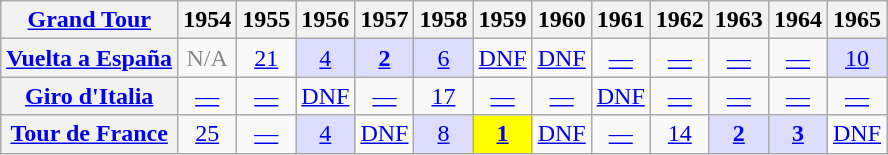<table class="wikitable plainrowheaders">
<tr>
<th scope="col"><a href='#'>Grand Tour</a></th>
<th scope="col">1954</th>
<th scope="col">1955</th>
<th scope="col">1956</th>
<th scope="col">1957</th>
<th scope="col">1958</th>
<th scope="col">1959</th>
<th scope="col">1960</th>
<th scope="col">1961</th>
<th scope="col">1962</th>
<th scope="col">1963</th>
<th scope="col">1964</th>
<th scope="col">1965</th>
</tr>
<tr style="text-align:center;">
<th scope="row"> <a href='#'>Vuelta a España</a></th>
<td style="color:#888888;">N/A</td>
<td><a href='#'>21</a></td>
<td style="background:#ddddff;"><a href='#'>4</a></td>
<td style="background:#ddddff;"><strong><a href='#'>2</a></strong></td>
<td style="background:#ddddff;"><a href='#'>6</a></td>
<td><a href='#'>DNF</a></td>
<td><a href='#'>DNF</a></td>
<td><a href='#'>—</a></td>
<td><a href='#'>—</a></td>
<td><a href='#'>—</a></td>
<td><a href='#'>—</a></td>
<td style="background:#ddddff;"><a href='#'>10</a></td>
</tr>
<tr style="text-align:center;">
<th scope="row"> <a href='#'>Giro d'Italia</a></th>
<td><a href='#'>—</a></td>
<td><a href='#'>—</a></td>
<td><a href='#'>DNF</a></td>
<td><a href='#'>—</a></td>
<td><a href='#'>17</a></td>
<td><a href='#'>—</a></td>
<td><a href='#'>—</a></td>
<td><a href='#'>DNF</a></td>
<td><a href='#'>—</a></td>
<td><a href='#'>—</a></td>
<td><a href='#'>—</a></td>
<td><a href='#'>—</a></td>
</tr>
<tr style="text-align:center;">
<th scope="row"> <a href='#'>Tour de France</a></th>
<td><a href='#'>25</a></td>
<td><a href='#'>—</a></td>
<td style="background:#ddddff;"><a href='#'>4</a></td>
<td><a href='#'>DNF</a></td>
<td style="background:#ddddff;"><a href='#'>8</a></td>
<td style="background:yellow"><strong><a href='#'>1</a></strong></td>
<td><a href='#'>DNF</a></td>
<td><a href='#'>—</a></td>
<td><a href='#'>14</a></td>
<td style="background:#ddddff;"><strong><a href='#'>2</a></strong></td>
<td style="background:#ddddff;"><strong><a href='#'>3</a></strong></td>
<td><a href='#'>DNF</a></td>
</tr>
</table>
